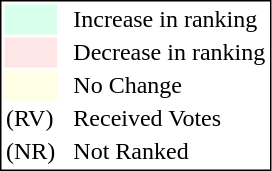<table style="border:1px solid black;">
<tr>
<td style="background:#D8FFEB; width:20px;"></td>
<td> </td>
<td>Increase in ranking</td>
</tr>
<tr>
<td style="background:#FFE6E6; width:20px;"></td>
<td> </td>
<td>Decrease in ranking</td>
</tr>
<tr>
<td style="background:#FFFFE6; width:20px;"></td>
<td> </td>
<td>No Change</td>
</tr>
<tr>
<td>(RV)</td>
<td> </td>
<td>Received Votes</td>
</tr>
<tr>
<td>(NR)</td>
<td> </td>
<td>Not Ranked</td>
</tr>
</table>
